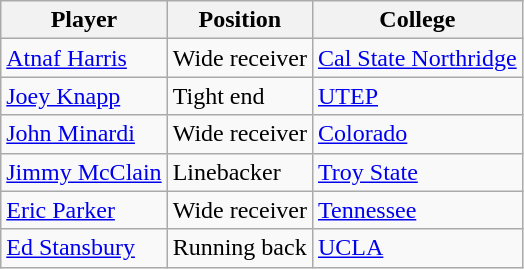<table class="wikitable">
<tr>
<th>Player</th>
<th>Position</th>
<th>College</th>
</tr>
<tr>
<td><a href='#'>Atnaf Harris</a></td>
<td>Wide receiver</td>
<td><a href='#'>Cal State Northridge</a></td>
</tr>
<tr>
<td><a href='#'>Joey Knapp</a></td>
<td>Tight end</td>
<td><a href='#'>UTEP</a></td>
</tr>
<tr>
<td><a href='#'>John Minardi</a></td>
<td>Wide receiver</td>
<td><a href='#'>Colorado</a></td>
</tr>
<tr>
<td><a href='#'>Jimmy McClain</a></td>
<td>Linebacker</td>
<td><a href='#'>Troy State</a></td>
</tr>
<tr>
<td><a href='#'>Eric Parker</a></td>
<td>Wide receiver</td>
<td><a href='#'>Tennessee</a></td>
</tr>
<tr>
<td><a href='#'>Ed Stansbury</a></td>
<td>Running back</td>
<td><a href='#'>UCLA</a></td>
</tr>
</table>
